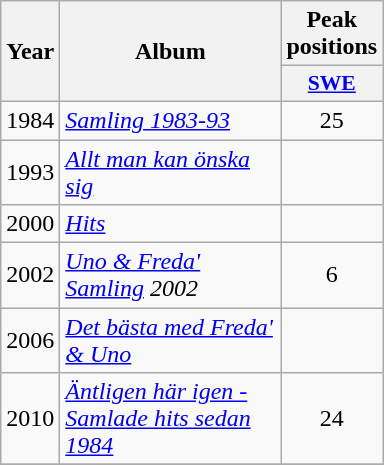<table class="wikitable">
<tr>
<th align="center" rowspan="2" width="10">Year</th>
<th align="center" rowspan="2" width="140">Album</th>
<th align="center" colspan="1" width="20">Peak positions</th>
</tr>
<tr>
<th scope="col" style="width:3em;font-size:90%;"><a href='#'>SWE</a><br></th>
</tr>
<tr>
<td style="text-align:center;">1984</td>
<td><em><a href='#'>Samling 1983-93</a></em></td>
<td style="text-align:center;">25</td>
</tr>
<tr>
<td style="text-align:center;">1993</td>
<td><em><a href='#'>Allt man kan önska sig</a></em></td>
<td style="text-align:center;"></td>
</tr>
<tr>
<td style="text-align:center;">2000</td>
<td><em><a href='#'>Hits</a></em></td>
<td style="text-align:center;"></td>
</tr>
<tr>
<td style="text-align:center;">2002</td>
<td><em><a href='#'>Uno & Freda' Samling</a> 2002</em></td>
<td style="text-align:center;">6</td>
</tr>
<tr>
<td style="text-align:center;">2006</td>
<td><em><a href='#'>Det bästa med Freda' & Uno</a></em></td>
<td style="text-align:center;"></td>
</tr>
<tr>
<td style="text-align:center;">2010</td>
<td><em><a href='#'>Äntligen här igen - Samlade hits sedan 1984</a></em></td>
<td style="text-align:center;">24</td>
</tr>
<tr>
</tr>
</table>
